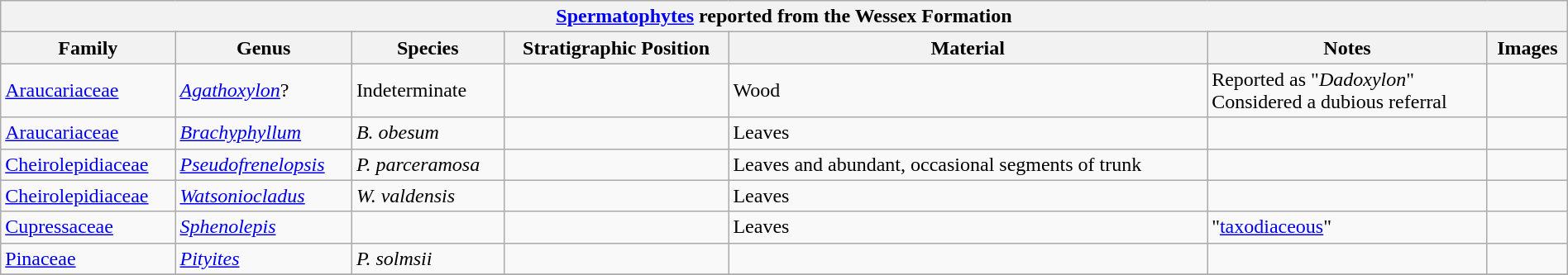<table class="wikitable"  style="margin:auto; width:100%;">
<tr>
<th colspan="7" style="text-align:center;"><strong><a href='#'>Spermatophytes</a> reported from the Wessex Formation</strong></th>
</tr>
<tr>
<th>Family</th>
<th>Genus</th>
<th>Species</th>
<th>Stratigraphic Position</th>
<th>Material</th>
<th>Notes</th>
<th>Images</th>
</tr>
<tr>
<td><a href='#'>Araucariaceae</a></td>
<td><em><a href='#'>Agathoxylon</a></em>?</td>
<td>Indeterminate</td>
<td></td>
<td>Wood</td>
<td>Reported as "<em>Dadoxylon</em>"<br>Considered a dubious referral</td>
<td></td>
</tr>
<tr>
<td><a href='#'>Araucariaceae</a></td>
<td><em><a href='#'>Brachyphyllum</a></em></td>
<td><em>B. obesum</em></td>
<td></td>
<td>Leaves</td>
<td></td>
<td></td>
</tr>
<tr>
<td><a href='#'>Cheirolepidiaceae</a></td>
<td><em><a href='#'>Pseudofrenelopsis</a></em></td>
<td><em>P. parceramosa</em></td>
<td></td>
<td>Leaves and abundant, occasional segments of trunk</td>
<td></td>
<td></td>
</tr>
<tr>
<td><a href='#'>Cheirolepidiaceae</a></td>
<td><em><a href='#'>Watsoniocladus</a></em></td>
<td><em>W. valdensis</em></td>
<td></td>
<td>Leaves</td>
<td></td>
<td></td>
</tr>
<tr>
<td><a href='#'>Cupressaceae</a></td>
<td><em><a href='#'>Sphenolepis</a></em></td>
<td></td>
<td></td>
<td>Leaves</td>
<td>"<a href='#'>taxodiaceous</a>"</td>
<td></td>
</tr>
<tr>
<td><a href='#'>Pinaceae</a></td>
<td><em><a href='#'>Pityites</a></em></td>
<td><em>P. solmsii</em></td>
<td></td>
<td></td>
<td></td>
<td></td>
</tr>
<tr>
</tr>
</table>
